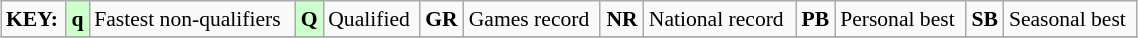<table class="wikitable" style="margin:0.5em auto; font-size:90%;position:relative;" width=60%>
<tr>
<td><strong>KEY:</strong></td>
<td bgcolor=ccffcc align=center><strong>q</strong></td>
<td>Fastest non-qualifiers</td>
<td bgcolor=ccffcc align=center><strong>Q</strong></td>
<td>Qualified</td>
<td align=center><strong>GR</strong></td>
<td>Games record</td>
<td align=center><strong>NR</strong></td>
<td>National record</td>
<td align=center><strong>PB</strong></td>
<td>Personal best</td>
<td align=center><strong>SB</strong></td>
<td>Seasonal best</td>
</tr>
<tr>
</tr>
</table>
